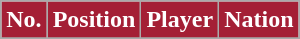<table class="wikitable sortable">
<tr>
<th style="background:#A41F35; color:#FFFFFF;" scope="col">No.</th>
<th style="background:#A41F35; color:#FFFFFF;" scope="col">Position</th>
<th style="background:#A41F35; color:#FFFFFF;" scope="col">Player</th>
<th style="background:#A41F35; color:#FFFFFF;" scope="col">Nation</th>
</tr>
<tr>
</tr>
</table>
